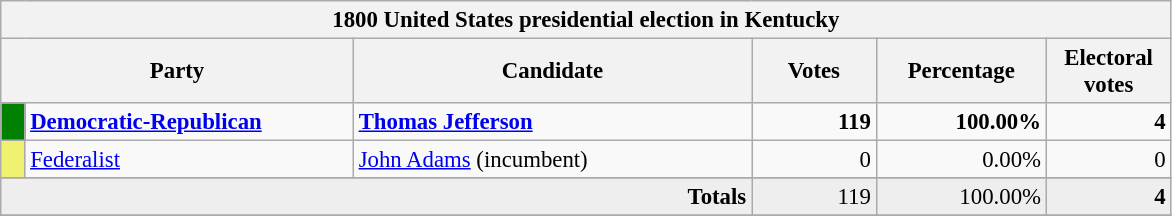<table class="wikitable" style="font-size: 95%;">
<tr>
<th colspan="6">1800 United States presidential election in Kentucky</th>
</tr>
<tr>
<th colspan="2" style="width: 15em">Party</th>
<th style="width: 17em">Candidate</th>
<th style="width: 5em">Votes</th>
<th style="width: 7em">Percentage</th>
<th style="width: 5em">Electoral votes</th>
</tr>
<tr>
<th style="background-color:#008000; width: 3px"></th>
<td style="width: 130px"><strong><a href='#'>Democratic-Republican</a></strong></td>
<td><strong><a href='#'>Thomas Jefferson</a></strong></td>
<td align="right"><strong>119</strong></td>
<td align="right"><strong>100.00%</strong></td>
<td align="right"><strong>4</strong></td>
</tr>
<tr>
<th style="background-color:#F0F071; width: 3px"></th>
<td style="width: 130px"><a href='#'>Federalist</a></td>
<td><a href='#'>John Adams</a> (incumbent)</td>
<td align="right">0</td>
<td align="right">0.00%</td>
<td align="right">0</td>
</tr>
<tr>
</tr>
<tr bgcolor="#EEEEEE">
<td colspan="3" align="right"><strong>Totals</strong></td>
<td align="right">119</td>
<td align="right">100.00%</td>
<td align="right"><strong>4</strong></td>
</tr>
<tr>
</tr>
</table>
